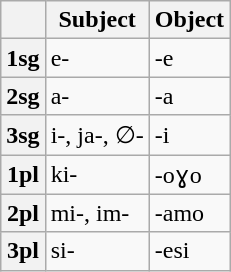<table class="wikitable">
<tr>
<th></th>
<th>Subject</th>
<th>Object</th>
</tr>
<tr>
<th>1sg</th>
<td>e-</td>
<td>-e</td>
</tr>
<tr>
<th>2sg</th>
<td>a-</td>
<td>-a</td>
</tr>
<tr>
<th>3sg</th>
<td>i-, ja-, ∅-</td>
<td>-i</td>
</tr>
<tr>
<th>1pl</th>
<td>ki-</td>
<td>-oɣo</td>
</tr>
<tr>
<th>2pl</th>
<td>mi-, im-</td>
<td>-amo</td>
</tr>
<tr>
<th>3pl</th>
<td>si-</td>
<td>-esi</td>
</tr>
</table>
